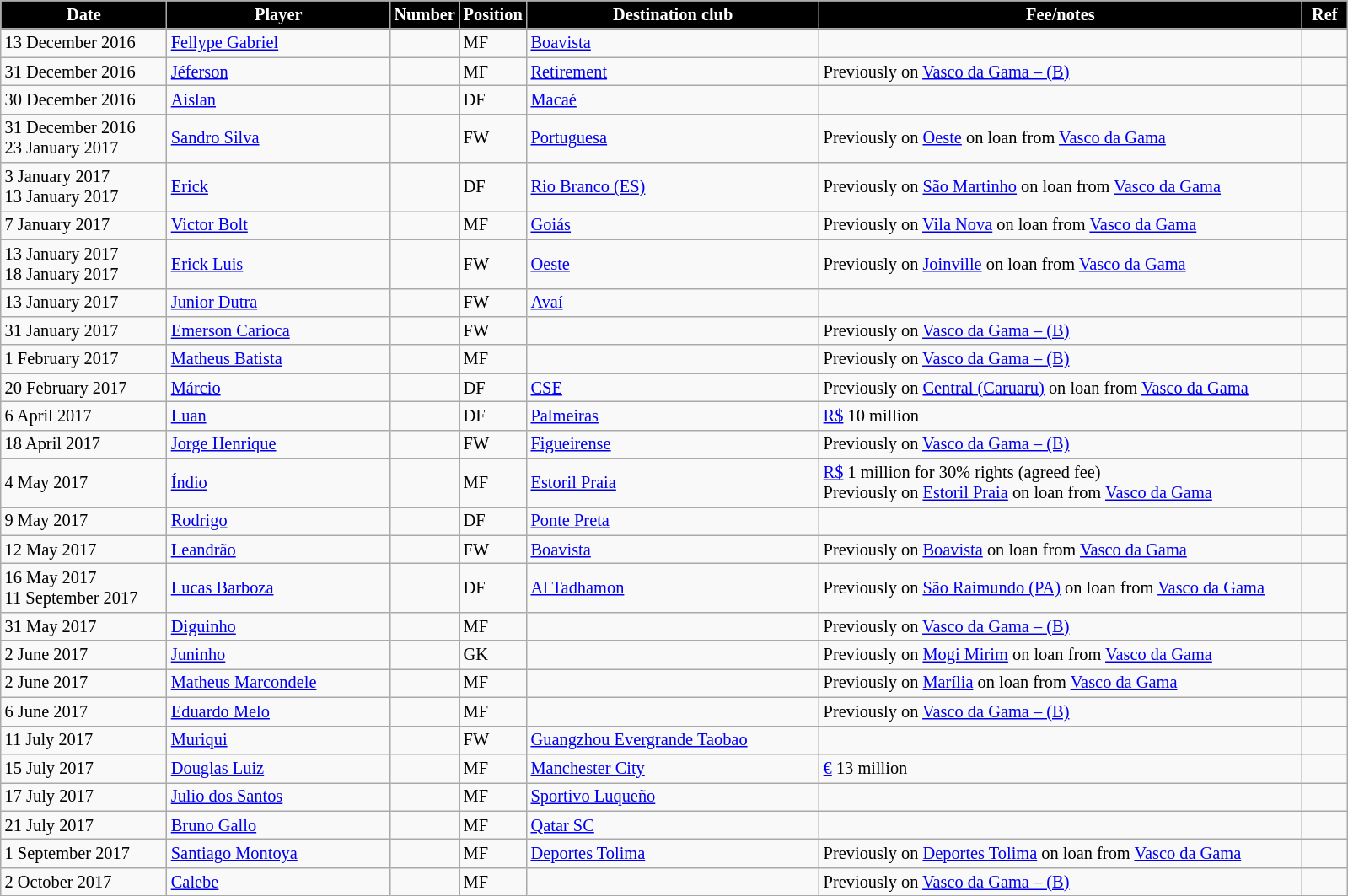<table class="wikitable" style="text-align:left; font-size:85%;">
<tr>
<th style="background:#000000; color:white; width:125px;">Date</th>
<th style="background:#000000; color:white; width:170px;">Player</th>
<th style="background:#000000; color:white; width:45px;">Number</th>
<th style="background:#000000; color:white; width:45px;">Position</th>
<th style="background:#000000; color:white; width:225px;">Destination club</th>
<th style="background:#000000; color:white; width:375px;">Fee/notes</th>
<th style="background:#000000; color:white; width:30px;">Ref</th>
</tr>
<tr>
<td>13 December 2016</td>
<td> <a href='#'>Fellype Gabriel</a></td>
<td></td>
<td>MF</td>
<td> <a href='#'>Boavista</a></td>
<td></td>
<td></td>
</tr>
<tr>
<td>31 December 2016</td>
<td> <a href='#'>Jéferson</a></td>
<td></td>
<td>MF</td>
<td><a href='#'>Retirement</a></td>
<td>Previously on <a href='#'>Vasco da Gama – (B)</a></td>
<td></td>
</tr>
<tr>
<td>30 December 2016</td>
<td> <a href='#'>Aislan</a></td>
<td></td>
<td>DF</td>
<td> <a href='#'>Macaé</a></td>
<td></td>
<td></td>
</tr>
<tr>
<td>31 December 2016<br>23 January 2017</td>
<td> <a href='#'>Sandro Silva</a></td>
<td></td>
<td>FW</td>
<td> <a href='#'>Portuguesa</a></td>
<td>Previously on <a href='#'>Oeste</a> on loan from <a href='#'>Vasco da Gama</a></td>
<td></td>
</tr>
<tr>
<td>3 January 2017<br>13 January 2017</td>
<td> <a href='#'>Erick</a></td>
<td></td>
<td>DF</td>
<td> <a href='#'>Rio Branco (ES)</a></td>
<td>Previously on <a href='#'>São Martinho</a> on loan from <a href='#'>Vasco da Gama</a></td>
<td></td>
</tr>
<tr>
<td>7 January 2017</td>
<td> <a href='#'>Victor Bolt</a></td>
<td></td>
<td>MF</td>
<td> <a href='#'>Goiás</a></td>
<td>Previously on <a href='#'>Vila Nova</a> on loan from <a href='#'>Vasco da Gama</a></td>
<td></td>
</tr>
<tr>
<td>13 January 2017<br>18 January 2017</td>
<td> <a href='#'>Erick Luis</a></td>
<td></td>
<td>FW</td>
<td> <a href='#'>Oeste</a></td>
<td>Previously on <a href='#'>Joinville</a> on loan from <a href='#'>Vasco da Gama</a></td>
<td></td>
</tr>
<tr>
<td>13 January 2017</td>
<td> <a href='#'>Junior Dutra</a></td>
<td></td>
<td>FW</td>
<td> <a href='#'>Avaí</a></td>
<td></td>
<td></td>
</tr>
<tr>
<td>31 January 2017</td>
<td> <a href='#'>Emerson Carioca</a></td>
<td></td>
<td>FW</td>
<td></td>
<td>Previously on <a href='#'>Vasco da Gama – (B)</a></td>
<td></td>
</tr>
<tr>
<td>1 February 2017</td>
<td> <a href='#'>Matheus Batista</a></td>
<td></td>
<td>MF</td>
<td></td>
<td>Previously on <a href='#'>Vasco da Gama – (B)</a></td>
<td></td>
</tr>
<tr>
<td>20 February 2017</td>
<td> <a href='#'>Márcio</a></td>
<td></td>
<td>DF</td>
<td> <a href='#'>CSE</a></td>
<td>Previously on <a href='#'>Central (Caruaru)</a> on loan from <a href='#'>Vasco da Gama</a></td>
<td></td>
</tr>
<tr>
<td>6 April 2017</td>
<td> <a href='#'>Luan</a></td>
<td></td>
<td>DF</td>
<td> <a href='#'>Palmeiras</a></td>
<td><a href='#'>R$</a> 10 million</td>
<td></td>
</tr>
<tr>
<td>18 April 2017</td>
<td> <a href='#'>Jorge Henrique</a></td>
<td></td>
<td>FW</td>
<td> <a href='#'>Figueirense</a></td>
<td>Previously on <a href='#'>Vasco da Gama – (B)</a></td>
<td> </td>
</tr>
<tr>
<td>4 May 2017</td>
<td> <a href='#'>Índio</a></td>
<td></td>
<td>MF</td>
<td> <a href='#'>Estoril Praia</a></td>
<td><a href='#'>R$</a> 1 million for 30% rights (agreed fee)<br>Previously on <a href='#'>Estoril Praia</a> on loan from <a href='#'>Vasco da Gama</a></td>
<td></td>
</tr>
<tr>
<td>9 May 2017</td>
<td> <a href='#'>Rodrigo</a></td>
<td></td>
<td>DF</td>
<td> <a href='#'>Ponte Preta</a></td>
<td></td>
<td></td>
</tr>
<tr>
<td>12 May 2017</td>
<td> <a href='#'>Leandrão</a></td>
<td></td>
<td>FW</td>
<td> <a href='#'>Boavista</a></td>
<td>Previously on <a href='#'>Boavista</a> on loan from <a href='#'>Vasco da Gama</a></td>
<td></td>
</tr>
<tr>
<td>16 May 2017<br>11 September 2017</td>
<td> <a href='#'>Lucas Barboza</a></td>
<td></td>
<td>DF</td>
<td> <a href='#'>Al Tadhamon</a></td>
<td>Previously on <a href='#'>São Raimundo (PA)</a> on loan from <a href='#'>Vasco da Gama</a></td>
<td></td>
</tr>
<tr>
<td>31 May 2017</td>
<td> <a href='#'>Diguinho</a></td>
<td></td>
<td>MF</td>
<td></td>
<td>Previously on <a href='#'>Vasco da Gama – (B)</a></td>
<td></td>
</tr>
<tr>
<td>2 June 2017</td>
<td> <a href='#'>Juninho</a></td>
<td></td>
<td>GK</td>
<td></td>
<td>Previously on <a href='#'>Mogi Mirim</a> on loan from <a href='#'>Vasco da Gama</a></td>
<td></td>
</tr>
<tr>
<td>2 June 2017</td>
<td> <a href='#'>Matheus Marcondele</a></td>
<td></td>
<td>MF</td>
<td></td>
<td>Previously on <a href='#'>Marília</a> on loan from <a href='#'>Vasco da Gama</a></td>
<td></td>
</tr>
<tr>
<td>6 June 2017</td>
<td> <a href='#'>Eduardo Melo</a></td>
<td></td>
<td>MF</td>
<td></td>
<td>Previously on <a href='#'>Vasco da Gama – (B)</a></td>
<td></td>
</tr>
<tr>
<td>11 July 2017</td>
<td> <a href='#'>Muriqui</a></td>
<td></td>
<td>FW</td>
<td> <a href='#'>Guangzhou Evergrande Taobao</a></td>
<td></td>
<td></td>
</tr>
<tr>
<td>15 July 2017</td>
<td> <a href='#'>Douglas Luiz</a></td>
<td></td>
<td>MF</td>
<td> <a href='#'>Manchester City</a></td>
<td><a href='#'>€</a> 13 million</td>
<td></td>
</tr>
<tr>
<td>17 July 2017</td>
<td> <a href='#'>Julio dos Santos</a></td>
<td></td>
<td>MF</td>
<td> <a href='#'>Sportivo Luqueño</a></td>
<td></td>
<td></td>
</tr>
<tr>
<td>21 July 2017</td>
<td> <a href='#'>Bruno Gallo</a></td>
<td></td>
<td>MF</td>
<td> <a href='#'>Qatar SC</a></td>
<td></td>
<td></td>
</tr>
<tr>
<td>1 September 2017</td>
<td> <a href='#'>Santiago Montoya</a></td>
<td></td>
<td>MF</td>
<td> <a href='#'>Deportes Tolima</a></td>
<td>Previously on <a href='#'>Deportes Tolima</a> on loan from <a href='#'>Vasco da Gama</a></td>
<td></td>
</tr>
<tr>
<td>2 October 2017</td>
<td> <a href='#'>Calebe</a></td>
<td></td>
<td>MF</td>
<td></td>
<td>Previously on <a href='#'>Vasco da Gama – (B)</a></td>
<td></td>
</tr>
</table>
